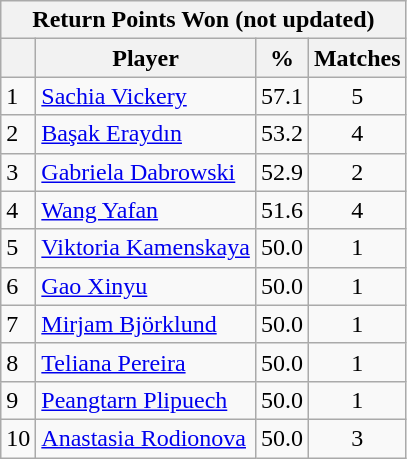<table class="wikitable">
<tr>
<th colspan=4>Return Points Won (not updated)</th>
</tr>
<tr>
<th></th>
<th>Player</th>
<th>%</th>
<th>Matches</th>
</tr>
<tr>
<td>1</td>
<td> <a href='#'>Sachia Vickery</a></td>
<td>57.1</td>
<td align=center>5</td>
</tr>
<tr>
<td>2</td>
<td> <a href='#'>Başak Eraydın</a></td>
<td>53.2</td>
<td align=center>4</td>
</tr>
<tr>
<td>3</td>
<td> <a href='#'>Gabriela Dabrowski</a></td>
<td>52.9</td>
<td align=center>2</td>
</tr>
<tr>
<td>4</td>
<td> <a href='#'>Wang Yafan</a></td>
<td>51.6</td>
<td align=center>4</td>
</tr>
<tr>
<td>5</td>
<td> <a href='#'>Viktoria Kamenskaya</a></td>
<td>50.0</td>
<td align=center>1</td>
</tr>
<tr>
<td>6</td>
<td> <a href='#'>Gao Xinyu</a></td>
<td>50.0</td>
<td align=center>1</td>
</tr>
<tr>
<td>7</td>
<td> <a href='#'>Mirjam Björklund</a></td>
<td>50.0</td>
<td align=center>1</td>
</tr>
<tr>
<td>8</td>
<td> <a href='#'>Teliana Pereira</a></td>
<td>50.0</td>
<td align=center>1</td>
</tr>
<tr>
<td>9</td>
<td> <a href='#'>Peangtarn Plipuech</a></td>
<td>50.0</td>
<td align=center>1</td>
</tr>
<tr>
<td>10</td>
<td> <a href='#'>Anastasia Rodionova</a></td>
<td>50.0</td>
<td align=center>3</td>
</tr>
</table>
